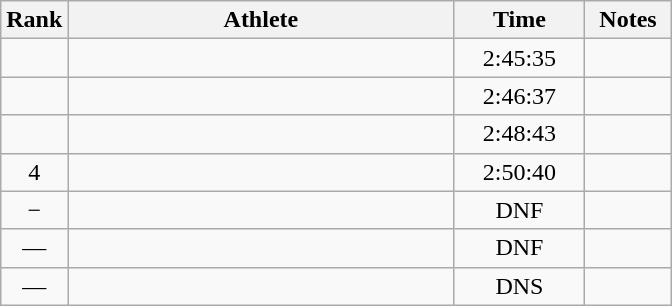<table class="wikitable sortable" style="text-align:center">
<tr>
<th width=10>Rank</th>
<th width=250>Athlete</th>
<th width=80>Time</th>
<th width=50>Notes</th>
</tr>
<tr>
<td></td>
<td align=left></td>
<td>2:45:35</td>
<td></td>
</tr>
<tr>
<td></td>
<td align=left></td>
<td>2:46:37</td>
<td></td>
</tr>
<tr>
<td></td>
<td align=left></td>
<td>2:48:43</td>
<td></td>
</tr>
<tr>
<td>4</td>
<td align=left></td>
<td>2:50:40</td>
<td></td>
</tr>
<tr>
<td>−</td>
<td align=left></td>
<td>DNF</td>
<td></td>
</tr>
<tr>
<td>—</td>
<td align=left></td>
<td>DNF</td>
<td></td>
</tr>
<tr>
<td>—</td>
<td align=left></td>
<td>DNS</td>
<td></td>
</tr>
</table>
